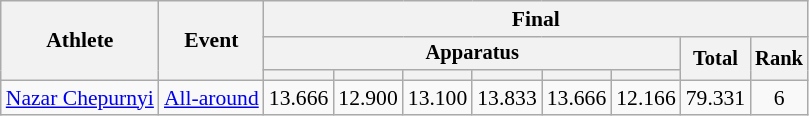<table class="wikitable" style="font-size:90%">
<tr>
<th rowspan=3>Athlete</th>
<th rowspan=3>Event</th>
<th colspan =8>Final</th>
</tr>
<tr style="font-size:95%">
<th colspan=6>Apparatus</th>
<th rowspan=2>Total</th>
<th rowspan=2>Rank</th>
</tr>
<tr style="font-size:95%">
<th></th>
<th></th>
<th></th>
<th></th>
<th></th>
<th></th>
</tr>
<tr align=center>
<td align=left><a href='#'>Nazar Chepurnyi</a></td>
<td align=left><a href='#'>All-around</a></td>
<td>13.666</td>
<td>12.900</td>
<td>13.100</td>
<td>13.833</td>
<td>13.666</td>
<td>12.166</td>
<td>79.331</td>
<td>6</td>
</tr>
</table>
